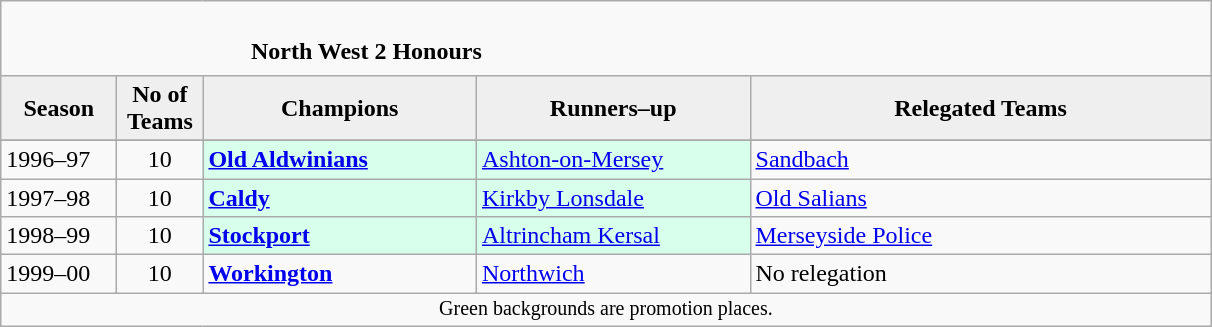<table class="wikitable" style="text-align: left;">
<tr>
<td colspan="11" cellpadding="0" cellspacing="0"><br><table border="0" style="width:100%;" cellpadding="0" cellspacing="0">
<tr>
<td style="width:20%; border:0;"></td>
<td style="border:0;"><strong>North West 2 Honours</strong></td>
<td style="width:20%; border:0;"></td>
</tr>
</table>
</td>
</tr>
<tr>
<th style="background:#efefef; width:70px;">Season</th>
<th style="background:#efefef; width:50px;">No of Teams</th>
<th style="background:#efefef; width:175px;">Champions</th>
<th style="background:#efefef; width:175px;">Runners–up</th>
<th style="background:#efefef; width:300px;">Relegated Teams</th>
</tr>
<tr align=left>
</tr>
<tr>
<td>1996–97</td>
<td style="text-align: center;">10</td>
<td style="background:#d8ffeb;"><strong><a href='#'>Old Aldwinians</a></strong></td>
<td style="background:#d8ffeb;"><a href='#'>Ashton-on-Mersey</a></td>
<td><a href='#'>Sandbach</a></td>
</tr>
<tr>
<td>1997–98</td>
<td style="text-align: center;">10</td>
<td style="background:#d8ffeb;"><strong><a href='#'>Caldy</a></strong></td>
<td style="background:#d8ffeb;"><a href='#'>Kirkby Lonsdale</a></td>
<td><a href='#'>Old Salians</a></td>
</tr>
<tr>
<td>1998–99</td>
<td style="text-align: center;">10</td>
<td style="background:#d8ffeb;"><strong><a href='#'>Stockport</a></strong></td>
<td style="background:#d8ffeb;"><a href='#'>Altrincham Kersal</a></td>
<td><a href='#'>Merseyside Police</a></td>
</tr>
<tr>
<td>1999–00</td>
<td style="text-align: center;">10</td>
<td><strong><a href='#'>Workington</a></strong></td>
<td><a href='#'>Northwich</a></td>
<td>No relegation</td>
</tr>
<tr>
<td colspan="15"  style="border:0; font-size:smaller; text-align:center;">Green backgrounds are promotion places.</td>
</tr>
</table>
